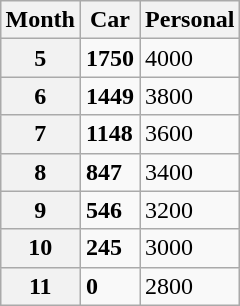<table class="wikitable" style="margin: auto;">
<tr>
<th scope="col">Month</th>
<th scope="col">Car</th>
<th scope="col">Personal</th>
</tr>
<tr>
<th scope="row">5</th>
<td><strong>1750</strong></td>
<td>4000</td>
</tr>
<tr>
<th scope="row">6</th>
<td><strong>1449</strong></td>
<td>3800</td>
</tr>
<tr>
<th scope="row">7</th>
<td><strong>1148</strong></td>
<td>3600</td>
</tr>
<tr>
<th scope="row">8</th>
<td><strong>847</strong></td>
<td>3400</td>
</tr>
<tr>
<th scope="row">9</th>
<td><strong>546</strong></td>
<td>3200</td>
</tr>
<tr>
<th scope="row">10</th>
<td><strong>245</strong></td>
<td>3000</td>
</tr>
<tr>
<th scope="row">11</th>
<td><strong>0</strong></td>
<td>2800</td>
</tr>
</table>
